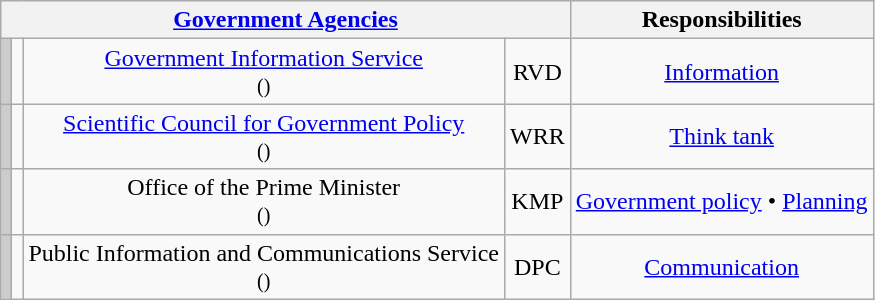<table class="wikitable" style="text-align:center">
<tr>
<th colspan=4><a href='#'>Government Agencies</a></th>
<th>Responsibilities</th>
</tr>
<tr>
<th style="background:#cccccc;"></th>
<td></td>
<td><a href='#'>Government Information Service</a> <br> <small>()</small></td>
<td>RVD</td>
<td><a href='#'>Information</a></td>
</tr>
<tr>
<th style="background:#cccccc;"></th>
<td></td>
<td><a href='#'>Scientific Council for Government Policy</a> <br> <small>()</small></td>
<td>WRR</td>
<td><a href='#'>Think tank</a></td>
</tr>
<tr>
<th style="background:#cccccc;"></th>
<td></td>
<td>Office of the Prime Minister <br> <small>()</small></td>
<td>KMP</td>
<td><a href='#'>Government policy</a> • <a href='#'>Planning</a></td>
</tr>
<tr>
<th style="background:#cccccc;"></th>
<td></td>
<td>Public Information and Communications Service <br> <small>()</small></td>
<td>DPC</td>
<td><a href='#'>Communication</a></td>
</tr>
</table>
